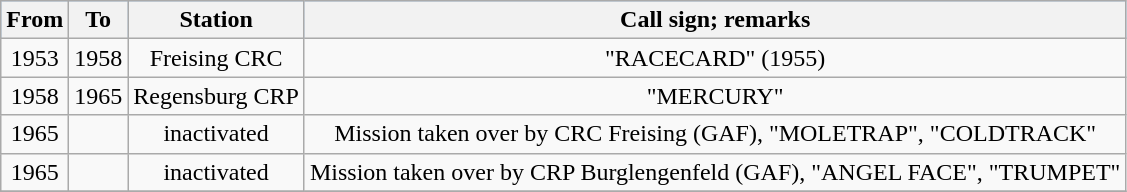<table class="wikitable sortable" style="text-align:center">
<tr style="background:#80C0FF">
<th>From</th>
<th>To</th>
<th>Station</th>
<th>Call sign; remarks</th>
</tr>
<tr>
<td>1953</td>
<td>1958</td>
<td>Freising CRC</td>
<td>"RACECARD" (1955)</td>
</tr>
<tr>
<td>1958</td>
<td>1965</td>
<td>Regensburg CRP</td>
<td>"MERCURY"</td>
</tr>
<tr>
<td>1965</td>
<td></td>
<td>inactivated</td>
<td>Mission taken over by CRC Freising (GAF), "MOLETRAP", "COLDTRACK"</td>
</tr>
<tr>
<td>1965</td>
<td></td>
<td>inactivated</td>
<td>Mission taken over by CRP Burglengenfeld (GAF), "ANGEL FACE", "TRUMPET"</td>
</tr>
<tr>
</tr>
</table>
